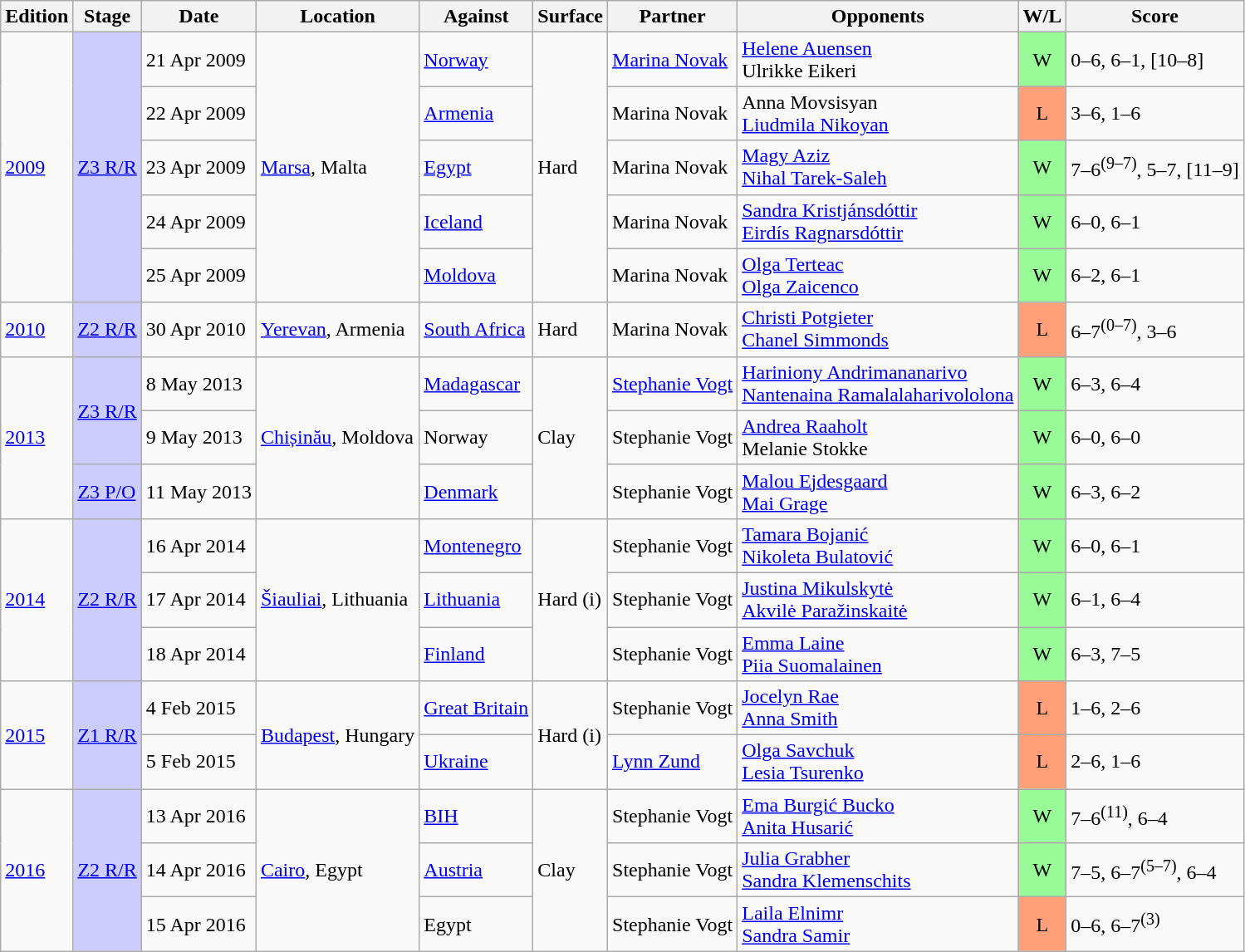<table class=wikitable>
<tr>
<th>Edition</th>
<th>Stage</th>
<th>Date</th>
<th>Location</th>
<th>Against</th>
<th>Surface</th>
<th>Partner</th>
<th>Opponents</th>
<th>W/L</th>
<th>Score</th>
</tr>
<tr>
<td rowspan="5"><a href='#'>2009</a></td>
<td bgcolor=#ccf rowspan="5"><a href='#'>Z3 R/R</a></td>
<td>21 Apr 2009</td>
<td rowspan="5"><a href='#'>Marsa</a>, Malta</td>
<td> <a href='#'>Norway</a></td>
<td rowspan="5">Hard</td>
<td><a href='#'>Marina Novak</a></td>
<td><a href='#'>Helene Auensen</a> <br> Ulrikke Eikeri</td>
<td style="text-align:center; background:#98fb98;">W</td>
<td>0–6, 6–1, [10–8]</td>
</tr>
<tr>
<td>22 Apr 2009</td>
<td> <a href='#'>Armenia</a></td>
<td>Marina Novak</td>
<td>Anna Movsisyan <br> <a href='#'>Liudmila Nikoyan</a></td>
<td style="text-align:center; background:#ffa07a;">L</td>
<td>3–6, 1–6</td>
</tr>
<tr>
<td>23 Apr 2009</td>
<td> <a href='#'>Egypt</a></td>
<td>Marina Novak</td>
<td><a href='#'>Magy Aziz</a> <br> <a href='#'>Nihal Tarek-Saleh</a></td>
<td style="text-align:center; background:#98fb98;">W</td>
<td>7–6<sup>(9–7)</sup>, 5–7, [11–9]</td>
</tr>
<tr>
<td>24 Apr 2009</td>
<td> <a href='#'>Iceland</a></td>
<td>Marina Novak</td>
<td><a href='#'>Sandra Kristjánsdóttir</a> <br> <a href='#'>Eirdís Ragnarsdóttir</a></td>
<td style="text-align:center; background:#98fb98;">W</td>
<td>6–0, 6–1</td>
</tr>
<tr>
<td>25 Apr 2009</td>
<td> <a href='#'>Moldova</a></td>
<td>Marina Novak</td>
<td><a href='#'>Olga Terteac</a> <br> <a href='#'>Olga Zaicenco</a></td>
<td style="text-align:center; background:#98fb98;">W</td>
<td>6–2, 6–1</td>
</tr>
<tr>
<td><a href='#'>2010</a></td>
<td bgcolor=#ccf><a href='#'>Z2 R/R</a></td>
<td>30 Apr 2010</td>
<td><a href='#'>Yerevan</a>, Armenia</td>
<td> <a href='#'>South Africa</a></td>
<td>Hard</td>
<td>Marina Novak</td>
<td><a href='#'>Christi Potgieter</a> <br> <a href='#'>Chanel Simmonds</a></td>
<td style="text-align:center; background:#ffa07a;">L</td>
<td>6–7<sup>(0–7)</sup>, 3–6</td>
</tr>
<tr>
<td rowspan="3"><a href='#'>2013</a></td>
<td bgcolor=#ccf rowspan="2"><a href='#'>Z3 R/R</a></td>
<td>8 May 2013</td>
<td rowspan="3"><a href='#'>Chișinău</a>, Moldova</td>
<td> <a href='#'>Madagascar</a></td>
<td rowspan="3">Clay</td>
<td><a href='#'>Stephanie Vogt</a></td>
<td><a href='#'>Hariniony Andrimananarivo</a> <br> <a href='#'>Nantenaina Ramalalaharivololona</a></td>
<td style="text-align:center; background:#98fb98;">W</td>
<td>6–3, 6–4</td>
</tr>
<tr>
<td>9 May 2013</td>
<td> Norway</td>
<td>Stephanie Vogt</td>
<td><a href='#'>Andrea Raaholt</a> <br> Melanie Stokke</td>
<td style="text-align:center; background:#98fb98;">W</td>
<td>6–0, 6–0</td>
</tr>
<tr>
<td bgcolor=#ccf><a href='#'>Z3 P/O</a></td>
<td>11 May 2013</td>
<td> <a href='#'>Denmark</a></td>
<td>Stephanie Vogt</td>
<td><a href='#'>Malou Ejdesgaard</a> <br> <a href='#'>Mai Grage</a></td>
<td style="text-align:center; background:#98fb98;">W</td>
<td>6–3, 6–2</td>
</tr>
<tr>
<td rowspan="3"><a href='#'>2014</a></td>
<td bgcolor=#ccf rowspan="3"><a href='#'>Z2 R/R</a></td>
<td>16 Apr 2014</td>
<td rowspan="3"><a href='#'>Šiauliai</a>, Lithuania</td>
<td> <a href='#'>Montenegro</a></td>
<td rowspan="3">Hard (i)</td>
<td>Stephanie Vogt</td>
<td><a href='#'>Tamara Bojanić</a> <br> <a href='#'>Nikoleta Bulatović</a></td>
<td style="text-align:center; background:#98fb98;">W</td>
<td>6–0, 6–1</td>
</tr>
<tr>
<td>17 Apr 2014</td>
<td> <a href='#'>Lithuania</a></td>
<td>Stephanie Vogt</td>
<td><a href='#'>Justina Mikulskytė</a> <br> <a href='#'>Akvilė Paražinskaitė</a></td>
<td style="text-align:center; background:#98fb98;">W</td>
<td>6–1, 6–4</td>
</tr>
<tr>
<td>18 Apr 2014</td>
<td> <a href='#'>Finland</a></td>
<td>Stephanie Vogt</td>
<td><a href='#'>Emma Laine</a> <br> <a href='#'>Piia Suomalainen</a></td>
<td style="text-align:center; background:#98fb98;">W</td>
<td>6–3, 7–5</td>
</tr>
<tr>
<td rowspan="2"><a href='#'>2015</a></td>
<td bgcolor=#ccf rowspan="2"><a href='#'>Z1 R/R</a></td>
<td>4 Feb 2015</td>
<td rowspan="2"><a href='#'>Budapest</a>, Hungary</td>
<td> <a href='#'>Great Britain</a></td>
<td rowspan="2">Hard (i)</td>
<td>Stephanie Vogt</td>
<td><a href='#'>Jocelyn Rae</a> <br> <a href='#'>Anna Smith</a></td>
<td style="text-align:center; background:#ffa07a;">L</td>
<td>1–6, 2–6</td>
</tr>
<tr>
<td>5 Feb 2015</td>
<td> <a href='#'>Ukraine</a></td>
<td><a href='#'>Lynn Zund</a></td>
<td><a href='#'>Olga Savchuk</a> <br> <a href='#'>Lesia Tsurenko</a></td>
<td style="text-align:center; background:#ffa07a;">L</td>
<td>2–6, 1–6</td>
</tr>
<tr>
<td rowspan="3"><a href='#'>2016</a></td>
<td bgcolor=#ccf rowspan="3"><a href='#'>Z2 R/R</a></td>
<td>13 Apr 2016</td>
<td rowspan="3"><a href='#'>Cairo</a>, Egypt</td>
<td> <a href='#'>BIH</a></td>
<td rowspan="3">Clay</td>
<td>Stephanie Vogt</td>
<td><a href='#'>Ema Burgić Bucko</a> <br> <a href='#'>Anita Husarić</a></td>
<td style="text-align:center; background:#98fb98;">W</td>
<td>7–6<sup>(11)</sup>, 6–4</td>
</tr>
<tr>
<td>14 Apr 2016</td>
<td> <a href='#'>Austria</a></td>
<td>Stephanie Vogt</td>
<td><a href='#'>Julia Grabher</a> <br> <a href='#'>Sandra Klemenschits</a></td>
<td style="text-align:center; background:#98fb98;">W</td>
<td>7–5, 6–7<sup>(5–7)</sup>, 6–4</td>
</tr>
<tr>
<td>15 Apr 2016</td>
<td> Egypt</td>
<td>Stephanie Vogt</td>
<td><a href='#'>Laila Elnimr</a> <br> <a href='#'>Sandra Samir</a></td>
<td style="text-align:center; background:#ffa07a;">L</td>
<td>0–6, 6–7<sup>(3)</sup></td>
</tr>
</table>
